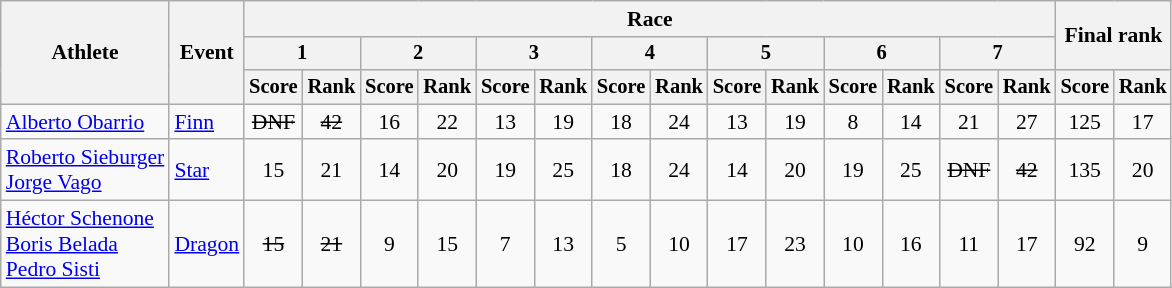<table class="wikitable" style="font-size:90%">
<tr>
<th rowspan="3">Athlete</th>
<th rowspan="3">Event</th>
<th colspan="14">Race</th>
<th rowspan=2 colspan="2">Final rank</th>
</tr>
<tr style="font-size:95%">
<th colspan="2">1</th>
<th colspan="2">2</th>
<th colspan="2">3</th>
<th colspan="2">4</th>
<th colspan="2">5</th>
<th colspan="2">6</th>
<th colspan="2">7</th>
</tr>
<tr style="font-size:95%">
<th>Score</th>
<th>Rank</th>
<th>Score</th>
<th>Rank</th>
<th>Score</th>
<th>Rank</th>
<th>Score</th>
<th>Rank</th>
<th>Score</th>
<th>Rank</th>
<th>Score</th>
<th>Rank</th>
<th>Score</th>
<th>Rank</th>
<th>Score</th>
<th>Rank</th>
</tr>
<tr align=center>
<td align=left><a href='#'>Alberto Obarrio</a></td>
<td align=left><a href='#'>Finn</a></td>
<td><s>DNF</s></td>
<td><s>42</s></td>
<td>16</td>
<td>22</td>
<td>13</td>
<td>19</td>
<td>18</td>
<td>24</td>
<td>13</td>
<td>19</td>
<td>8</td>
<td>14</td>
<td>21</td>
<td>27</td>
<td>125</td>
<td>17</td>
</tr>
<tr align=center>
<td align=left><a href='#'>Roberto Sieburger</a><br><a href='#'>Jorge Vago</a></td>
<td align=left><a href='#'>Star</a></td>
<td>15</td>
<td>21</td>
<td>14</td>
<td>20</td>
<td>19</td>
<td>25</td>
<td>18</td>
<td>24</td>
<td>14</td>
<td>20</td>
<td>19</td>
<td>25</td>
<td><s>DNF</s></td>
<td><s>42</s></td>
<td>135</td>
<td>20</td>
</tr>
<tr align=center>
<td align=left><a href='#'>Héctor Schenone</a><br><a href='#'>Boris Belada</a><br><a href='#'>Pedro Sisti</a></td>
<td align=left><a href='#'>Dragon</a></td>
<td><s>15</s></td>
<td><s>21</s></td>
<td>9</td>
<td>15</td>
<td>7</td>
<td>13</td>
<td>5</td>
<td>10</td>
<td>17</td>
<td>23</td>
<td>10</td>
<td>16</td>
<td>11</td>
<td>17</td>
<td>92</td>
<td>9</td>
</tr>
</table>
